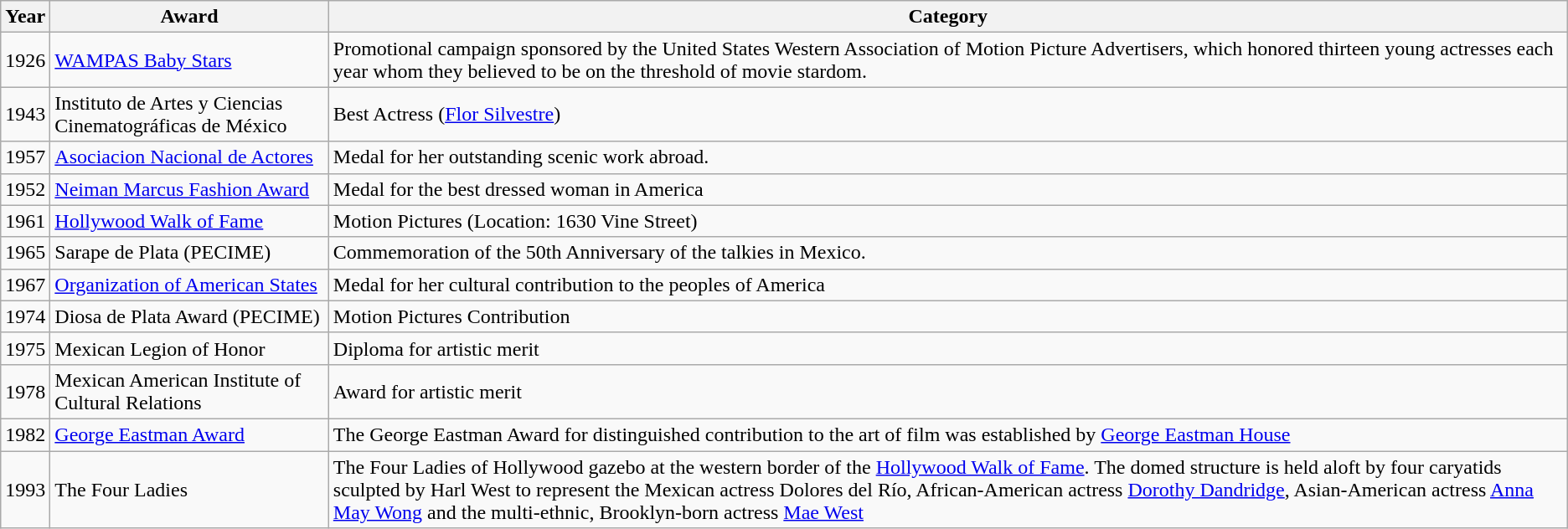<table class="wikitable">
<tr>
<th>Year</th>
<th>Award</th>
<th>Category</th>
</tr>
<tr>
<td>1926</td>
<td><a href='#'>WAMPAS Baby Stars</a></td>
<td>Promotional campaign sponsored by the United States Western Association of Motion Picture Advertisers, which honored thirteen young actresses each year whom they believed to be on the threshold of movie stardom.</td>
</tr>
<tr>
<td>1943</td>
<td>Instituto de Artes y Ciencias Cinematográficas de México</td>
<td>Best Actress (<a href='#'>Flor Silvestre</a>)</td>
</tr>
<tr>
<td>1957</td>
<td><a href='#'>Asociacion Nacional de Actores</a></td>
<td>Medal for her outstanding scenic work abroad.</td>
</tr>
<tr>
<td>1952</td>
<td><a href='#'>Neiman Marcus Fashion Award</a></td>
<td>Medal for the best dressed woman in America</td>
</tr>
<tr>
<td>1961</td>
<td><a href='#'>Hollywood Walk of Fame</a></td>
<td>Motion Pictures (Location: 1630 Vine Street)</td>
</tr>
<tr>
<td>1965</td>
<td>Sarape de Plata (PECIME)</td>
<td>Commemoration of the 50th Anniversary of the talkies in Mexico.</td>
</tr>
<tr>
<td>1967</td>
<td><a href='#'>Organization of American States</a></td>
<td>Medal for her cultural contribution to the peoples of America</td>
</tr>
<tr>
<td>1974</td>
<td>Diosa de Plata Award (PECIME)</td>
<td>Motion Pictures Contribution</td>
</tr>
<tr>
<td>1975</td>
<td>Mexican Legion of Honor</td>
<td>Diploma for artistic merit</td>
</tr>
<tr>
<td>1978</td>
<td>Mexican American Institute of Cultural Relations</td>
<td>Award for artistic merit</td>
</tr>
<tr>
<td>1982</td>
<td><a href='#'>George Eastman Award</a></td>
<td>The George Eastman Award for distinguished contribution to the art of film was established by <a href='#'>George Eastman House</a></td>
</tr>
<tr>
<td>1993</td>
<td>The Four Ladies</td>
<td>The Four Ladies of Hollywood gazebo at the western border of the <a href='#'>Hollywood Walk of Fame</a>. The domed structure is held aloft by four caryatids sculpted by Harl West to represent the Mexican actress Dolores del Río, African-American actress <a href='#'>Dorothy Dandridge</a>, Asian-American actress <a href='#'>Anna May Wong</a> and the multi-ethnic, Brooklyn-born actress <a href='#'>Mae West</a></td>
</tr>
</table>
